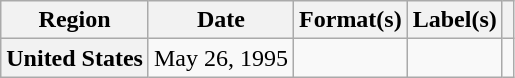<table class="wikitable plainrowheaders">
<tr>
<th scope="col">Region</th>
<th scope="col">Date</th>
<th scope="col">Format(s)</th>
<th scope="col">Label(s)</th>
<th scope="col"></th>
</tr>
<tr>
<th scope="row">United States</th>
<td>May 26, 1995</td>
<td></td>
<td></td>
<td></td>
</tr>
</table>
